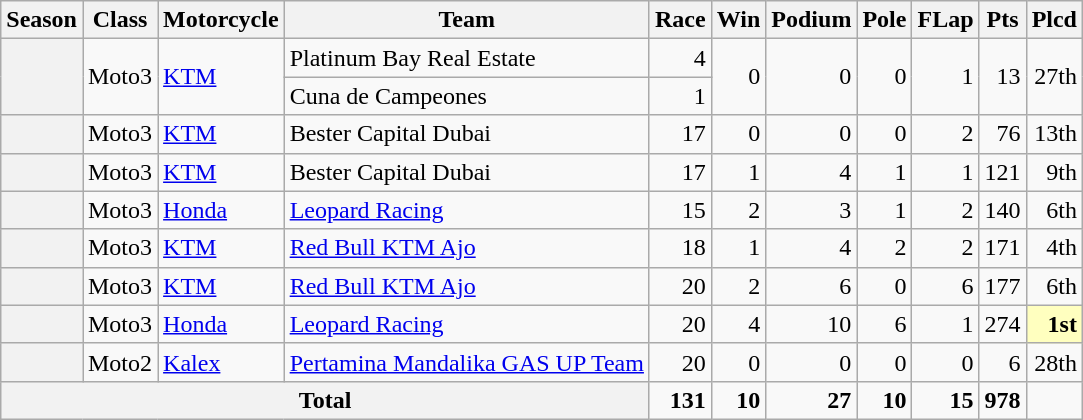<table class="wikitable" style="text-align:right;">
<tr>
<th>Season</th>
<th>Class</th>
<th>Motorcycle</th>
<th>Team</th>
<th>Race</th>
<th>Win</th>
<th>Podium</th>
<th>Pole</th>
<th>FLap</th>
<th>Pts</th>
<th>Plcd</th>
</tr>
<tr>
<th rowspan="2"></th>
<td rowspan="2">Moto3</td>
<td style="text-align:left;" rowspan="2"><a href='#'>KTM</a></td>
<td style="text-align:left;">Platinum Bay Real Estate</td>
<td>4</td>
<td rowspan="2">0</td>
<td rowspan="2">0</td>
<td rowspan="2">0</td>
<td rowspan="2">1</td>
<td rowspan="2">13</td>
<td rowspan="2">27th</td>
</tr>
<tr>
<td style="text-align:left;">Cuna de Campeones</td>
<td>1</td>
</tr>
<tr>
<th></th>
<td>Moto3</td>
<td style="text-align:left;"><a href='#'>KTM</a></td>
<td style="text-align:left;">Bester Capital Dubai</td>
<td>17</td>
<td>0</td>
<td>0</td>
<td>0</td>
<td>2</td>
<td>76</td>
<td>13th</td>
</tr>
<tr>
<th></th>
<td>Moto3</td>
<td style="text-align:left;"><a href='#'>KTM</a></td>
<td style="text-align:left;">Bester Capital Dubai</td>
<td>17</td>
<td>1</td>
<td>4</td>
<td>1</td>
<td>1</td>
<td>121</td>
<td>9th</td>
</tr>
<tr>
<th></th>
<td>Moto3</td>
<td style="text-align:left;"><a href='#'>Honda</a></td>
<td style="text-align:left;"><a href='#'>Leopard Racing</a></td>
<td>15</td>
<td>2</td>
<td>3</td>
<td>1</td>
<td>2</td>
<td>140</td>
<td>6th</td>
</tr>
<tr>
<th></th>
<td>Moto3</td>
<td style="text-align:left;"><a href='#'>KTM</a></td>
<td style="text-align:left;"><a href='#'>Red Bull KTM Ajo</a></td>
<td>18</td>
<td>1</td>
<td>4</td>
<td>2</td>
<td>2</td>
<td>171</td>
<td>4th</td>
</tr>
<tr>
<th></th>
<td>Moto3</td>
<td style="text-align:left;"><a href='#'>KTM</a></td>
<td style="text-align:left;"><a href='#'>Red Bull KTM Ajo</a></td>
<td>20</td>
<td>2</td>
<td>6</td>
<td>0</td>
<td>6</td>
<td>177</td>
<td>6th</td>
</tr>
<tr>
<th></th>
<td>Moto3</td>
<td style="text-align:left;"><a href='#'>Honda</a></td>
<td style="text-align:left;"><a href='#'>Leopard Racing</a></td>
<td>20</td>
<td>4</td>
<td>10</td>
<td>6</td>
<td>1</td>
<td>274</td>
<td style="background:#FFFFBF;"><strong>1st</strong></td>
</tr>
<tr>
<th></th>
<td>Moto2</td>
<td style="text-align:left;"><a href='#'>Kalex</a></td>
<td style="text-align:left;"><a href='#'>Pertamina Mandalika GAS UP Team</a></td>
<td>20</td>
<td>0</td>
<td>0</td>
<td>0</td>
<td>0</td>
<td>6</td>
<td>28th</td>
</tr>
<tr>
<th colspan="4">Total</th>
<td><strong>131</strong></td>
<td><strong>10</strong></td>
<td><strong>27</strong></td>
<td><strong>10</strong></td>
<td><strong>15</strong></td>
<td><strong>978</strong></td>
<td></td>
</tr>
</table>
